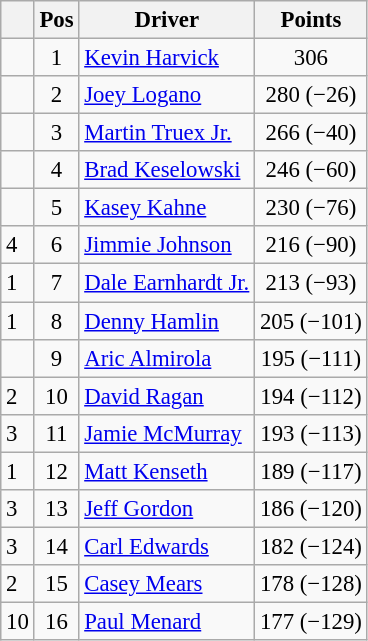<table class="wikitable" style="font-size: 95%;">
<tr>
<th></th>
<th>Pos</th>
<th>Driver</th>
<th>Points</th>
</tr>
<tr>
<td align="left"></td>
<td style="text-align:center;">1</td>
<td><a href='#'>Kevin Harvick</a></td>
<td style="text-align:center;">306</td>
</tr>
<tr>
<td align="left"></td>
<td style="text-align:center;">2</td>
<td><a href='#'>Joey Logano</a></td>
<td style="text-align:center;">280 (−26)</td>
</tr>
<tr>
<td align="left"></td>
<td style="text-align:center;">3</td>
<td><a href='#'>Martin Truex Jr.</a></td>
<td style="text-align:center;">266 (−40)</td>
</tr>
<tr>
<td align="left"></td>
<td style="text-align:center;">4</td>
<td><a href='#'>Brad Keselowski</a></td>
<td style="text-align:center;">246 (−60)</td>
</tr>
<tr>
<td align="left"></td>
<td style="text-align:center;">5</td>
<td><a href='#'>Kasey Kahne</a></td>
<td style="text-align:center;">230 (−76)</td>
</tr>
<tr>
<td align="left"> 4</td>
<td style="text-align:center;">6</td>
<td><a href='#'>Jimmie Johnson</a></td>
<td style="text-align:center;">216 (−90)</td>
</tr>
<tr>
<td align="left"> 1</td>
<td style="text-align:center;">7</td>
<td><a href='#'>Dale Earnhardt Jr.</a></td>
<td style="text-align:center;">213 (−93)</td>
</tr>
<tr>
<td align="left"> 1</td>
<td style="text-align:center;">8</td>
<td><a href='#'>Denny Hamlin</a></td>
<td style="text-align:center;">205 (−101)</td>
</tr>
<tr>
<td align="left"></td>
<td style="text-align:center;">9</td>
<td><a href='#'>Aric Almirola</a></td>
<td style="text-align:center;">195 (−111)</td>
</tr>
<tr>
<td align="left"> 2</td>
<td style="text-align:center;">10</td>
<td><a href='#'>David Ragan</a></td>
<td style="text-align:center;">194 (−112)</td>
</tr>
<tr>
<td align="left"> 3</td>
<td style="text-align:center;">11</td>
<td><a href='#'>Jamie McMurray</a></td>
<td style="text-align:center;">193 (−113)</td>
</tr>
<tr>
<td align="left"> 1</td>
<td style="text-align:center;">12</td>
<td><a href='#'>Matt Kenseth</a></td>
<td style="text-align:center;">189 (−117)</td>
</tr>
<tr>
<td align="left"> 3</td>
<td style="text-align:center;">13</td>
<td><a href='#'>Jeff Gordon</a></td>
<td style="text-align:center;">186 (−120)</td>
</tr>
<tr>
<td align="left"> 3</td>
<td style="text-align:center;">14</td>
<td><a href='#'>Carl Edwards</a></td>
<td style="text-align:center;">182 (−124)</td>
</tr>
<tr>
<td align="left"> 2</td>
<td style="text-align:center;">15</td>
<td><a href='#'>Casey Mears</a></td>
<td style="text-align:center;">178 (−128)</td>
</tr>
<tr>
<td align="left"> 10</td>
<td style="text-align:center;">16</td>
<td><a href='#'>Paul Menard</a></td>
<td style="text-align:center;">177 (−129)</td>
</tr>
</table>
